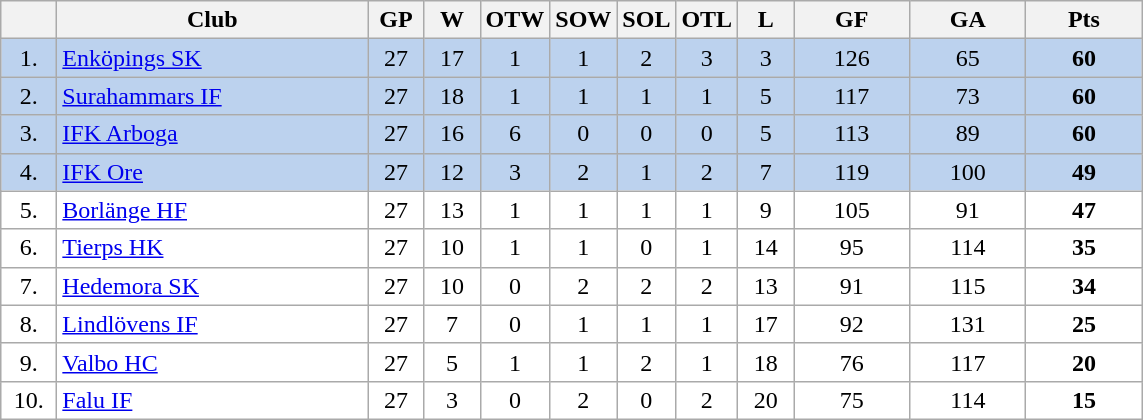<table class="wikitable">
<tr>
<th width="30"></th>
<th width="200">Club</th>
<th width="30">GP</th>
<th width="30">W</th>
<th width="30">OTW</th>
<th width="30">SOW</th>
<th width="30">SOL</th>
<th width="30">OTL</th>
<th width="30">L</th>
<th width="70">GF</th>
<th width="70">GA</th>
<th width="70">Pts</th>
</tr>
<tr bgcolor="#BCD2EE" align="center">
<td>1.</td>
<td align="left"><a href='#'>Enköpings SK</a></td>
<td>27</td>
<td>17</td>
<td>1</td>
<td>1</td>
<td>2</td>
<td>3</td>
<td>3</td>
<td>126</td>
<td>65</td>
<td><strong>60</strong></td>
</tr>
<tr bgcolor="#BCD2EE" align="center">
<td>2.</td>
<td align="left"><a href='#'>Surahammars IF</a></td>
<td>27</td>
<td>18</td>
<td>1</td>
<td>1</td>
<td>1</td>
<td>1</td>
<td>5</td>
<td>117</td>
<td>73</td>
<td><strong>60</strong></td>
</tr>
<tr bgcolor="#BCD2EE" align="center">
<td>3.</td>
<td align="left"><a href='#'>IFK Arboga</a></td>
<td>27</td>
<td>16</td>
<td>6</td>
<td>0</td>
<td>0</td>
<td>0</td>
<td>5</td>
<td>113</td>
<td>89</td>
<td><strong>60</strong></td>
</tr>
<tr bgcolor="#BCD2EE" align="center">
<td>4.</td>
<td align="left"><a href='#'>IFK Ore</a></td>
<td>27</td>
<td>12</td>
<td>3</td>
<td>2</td>
<td>1</td>
<td>2</td>
<td>7</td>
<td>119</td>
<td>100</td>
<td><strong>49</strong></td>
</tr>
<tr bgcolor="#FFFFFF" align="center">
<td>5.</td>
<td align="left"><a href='#'>Borlänge HF</a></td>
<td>27</td>
<td>13</td>
<td>1</td>
<td>1</td>
<td>1</td>
<td>1</td>
<td>9</td>
<td>105</td>
<td>91</td>
<td><strong>47</strong></td>
</tr>
<tr bgcolor="#FFFFFF" align="center">
<td>6.</td>
<td align="left"><a href='#'>Tierps HK</a></td>
<td>27</td>
<td>10</td>
<td>1</td>
<td>1</td>
<td>0</td>
<td>1</td>
<td>14</td>
<td>95</td>
<td>114</td>
<td><strong>35</strong></td>
</tr>
<tr bgcolor="#FFFFFF" align="center">
<td>7.</td>
<td align="left"><a href='#'>Hedemora SK</a></td>
<td>27</td>
<td>10</td>
<td>0</td>
<td>2</td>
<td>2</td>
<td>2</td>
<td>13</td>
<td>91</td>
<td>115</td>
<td><strong>34</strong></td>
</tr>
<tr bgcolor="#FFFFFF" align="center">
<td>8.</td>
<td align="left"><a href='#'>Lindlövens IF</a></td>
<td>27</td>
<td>7</td>
<td>0</td>
<td>1</td>
<td>1</td>
<td>1</td>
<td>17</td>
<td>92</td>
<td>131</td>
<td><strong>25</strong></td>
</tr>
<tr bgcolor="#FFFFFF" align="center">
<td>9.</td>
<td align="left"><a href='#'>Valbo HC</a></td>
<td>27</td>
<td>5</td>
<td>1</td>
<td>1</td>
<td>2</td>
<td>1</td>
<td>18</td>
<td>76</td>
<td>117</td>
<td><strong>20</strong></td>
</tr>
<tr bgcolor="#FFFFFF" align="center">
<td>10.</td>
<td align="left"><a href='#'>Falu IF</a></td>
<td>27</td>
<td>3</td>
<td>0</td>
<td>2</td>
<td>0</td>
<td>2</td>
<td>20</td>
<td>75</td>
<td>114</td>
<td><strong>15</strong></td>
</tr>
</table>
